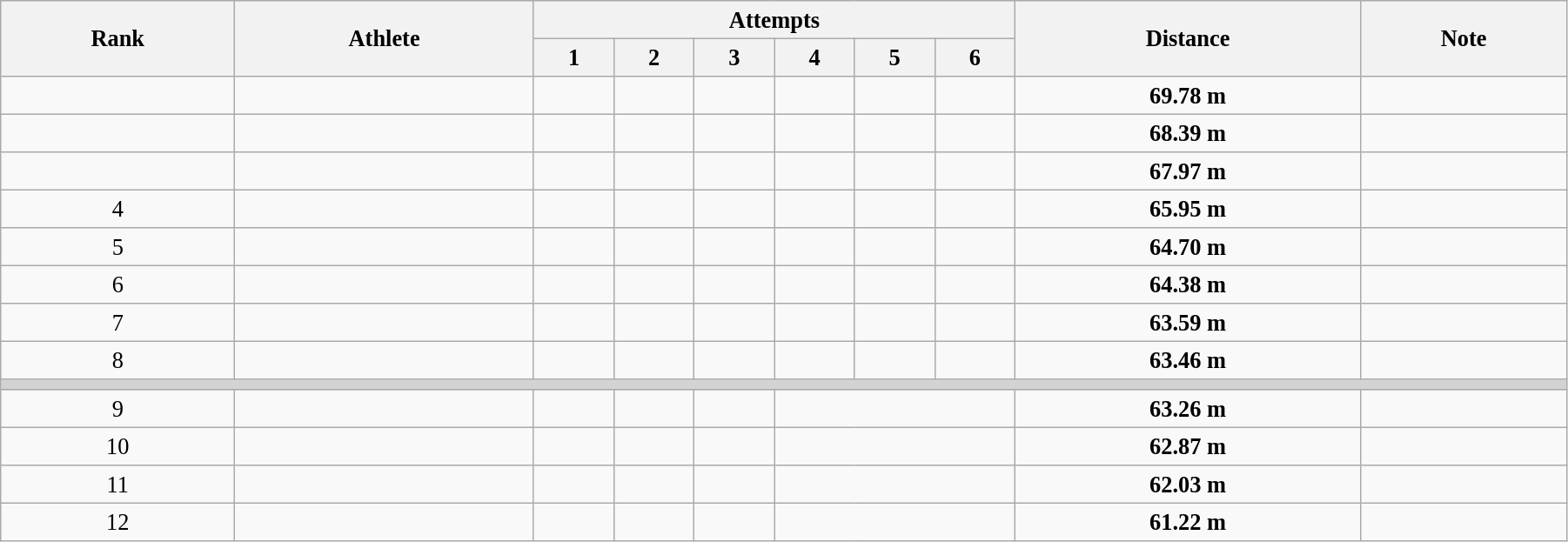<table class="wikitable" style=" text-align:center; font-size:110%;" width="95%">
<tr>
<th rowspan="2">Rank</th>
<th rowspan="2">Athlete</th>
<th colspan="6">Attempts</th>
<th rowspan="2">Distance</th>
<th rowspan="2">Note</th>
</tr>
<tr>
<th>1</th>
<th>2</th>
<th>3</th>
<th>4</th>
<th>5</th>
<th>6</th>
</tr>
<tr>
<td></td>
<td align=left></td>
<td></td>
<td></td>
<td></td>
<td></td>
<td></td>
<td></td>
<td><strong>69.78 m </strong></td>
<td></td>
</tr>
<tr>
<td></td>
<td align=left></td>
<td></td>
<td></td>
<td></td>
<td></td>
<td></td>
<td></td>
<td><strong>68.39 m </strong></td>
<td></td>
</tr>
<tr>
<td></td>
<td align=left></td>
<td></td>
<td></td>
<td></td>
<td></td>
<td></td>
<td></td>
<td><strong>67.97 m </strong></td>
<td></td>
</tr>
<tr>
<td>4</td>
<td align=left></td>
<td></td>
<td></td>
<td></td>
<td></td>
<td></td>
<td></td>
<td><strong>65.95 m </strong></td>
<td></td>
</tr>
<tr>
<td>5</td>
<td align=left></td>
<td></td>
<td></td>
<td></td>
<td></td>
<td></td>
<td></td>
<td><strong>64.70 m </strong></td>
<td></td>
</tr>
<tr>
<td>6</td>
<td align=left></td>
<td></td>
<td></td>
<td></td>
<td></td>
<td></td>
<td></td>
<td><strong>64.38 m </strong></td>
<td></td>
</tr>
<tr>
<td>7</td>
<td align=left></td>
<td></td>
<td></td>
<td></td>
<td></td>
<td></td>
<td></td>
<td><strong>63.59 m </strong></td>
<td></td>
</tr>
<tr>
<td>8</td>
<td align=left></td>
<td></td>
<td></td>
<td></td>
<td></td>
<td></td>
<td></td>
<td><strong>63.46 m </strong></td>
<td></td>
</tr>
<tr>
<td colspan=10 bgcolor=lightgray></td>
</tr>
<tr>
<td>9</td>
<td align=left></td>
<td></td>
<td></td>
<td></td>
<td colspan=3></td>
<td><strong>63.26 m </strong></td>
<td></td>
</tr>
<tr>
<td>10</td>
<td align=left></td>
<td></td>
<td></td>
<td></td>
<td colspan=3></td>
<td><strong>62.87 m </strong></td>
<td></td>
</tr>
<tr>
<td>11</td>
<td align=left></td>
<td></td>
<td></td>
<td></td>
<td colspan=3></td>
<td><strong>62.03 m </strong></td>
<td></td>
</tr>
<tr>
<td>12</td>
<td align=left></td>
<td></td>
<td></td>
<td></td>
<td colspan=3></td>
<td><strong>61.22 m </strong></td>
<td></td>
</tr>
</table>
